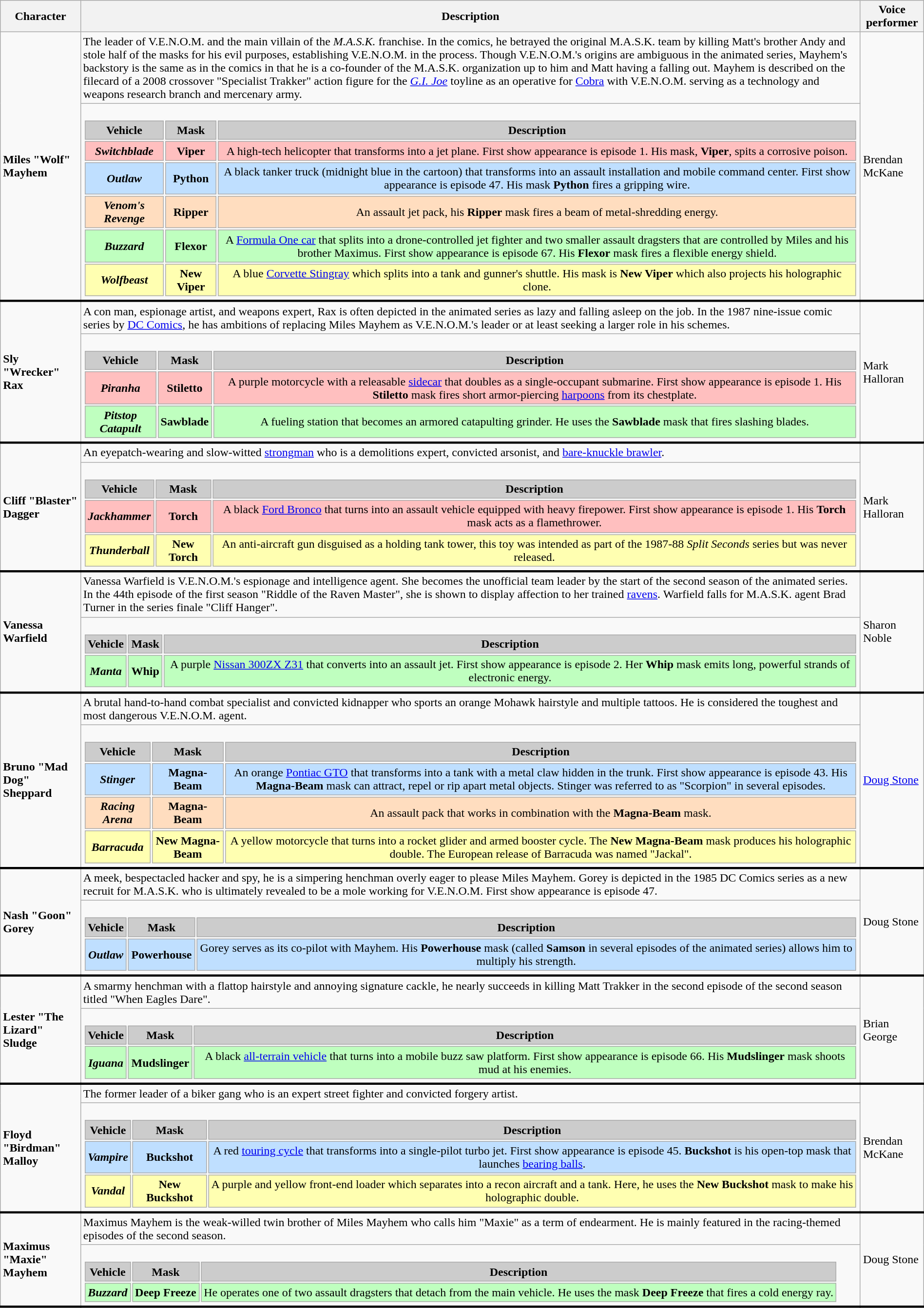<table class="wikitable" style="margin:auto;">
<tr>
<th>Character</th>
<th>Description</th>
<th>Voice performer</th>
</tr>
<tr>
<td rowspan="2"><strong>Miles "Wolf" Mayhem</strong></td>
<td>The leader of V.E.N.O.M. and the main villain of the <em>M.A.S.K.</em> franchise. In the comics, he betrayed the original M.A.S.K. team by killing Matt's brother Andy and stole half of the masks for his evil purposes, establishing V.E.N.O.M. in the process. Though V.E.N.O.M.'s origins are ambiguous in the animated series, Mayhem's backstory is the same as in the comics in that he is a co-founder of the M.A.S.K. organization up to him and Matt having a falling out. Mayhem is described on the filecard of a 2008 crossover "Specialist Trakker" action figure for the <em><a href='#'>G.I. Joe</a></em> toyline as an operative for <a href='#'>Cobra</a> with V.E.N.O.M. serving as a technology and weapons research branch and mercenary army.</td>
<td rowspan="2">Brendan McKane</td>
</tr>
<tr style="border-bottom:3px solid black">
<td><br><table border="0">
<tr style="background:#ccc; text-align:center;">
<td><strong>Vehicle</strong></td>
<td><strong>Mask</strong></td>
<td><strong>Description</strong></td>
</tr>
<tr style="background:#ffbfbf; text-align:center;">
<td><strong><em>Switchblade</em></strong></td>
<td><strong>Viper</strong></td>
<td>A high-tech helicopter that transforms into a jet plane. First show appearance is episode 1. His mask, <strong>Viper</strong>, spits a corrosive poison.</td>
</tr>
<tr style="background:#bfdfff; text-align:center;">
<td><strong><em>Outlaw</em></strong></td>
<td><strong>Python</strong></td>
<td>A black tanker truck (midnight blue in the cartoon) that transforms into an assault installation and mobile command center. First show appearance is episode 47. His mask <strong>Python</strong> fires a gripping wire.</td>
</tr>
<tr style="background:#ffddbf; text-align:center;">
<td><strong><em>Venom's Revenge</em></strong></td>
<td><strong>Ripper</strong></td>
<td>An assault jet pack, his <strong>Ripper</strong> mask fires a beam of metal-shredding energy.</td>
</tr>
<tr style="background:#bfffbf; text-align:center;">
<td><strong><em>Buzzard</em></strong></td>
<td><strong>Flexor</strong></td>
<td>A <a href='#'>Formula One car</a> that splits into a drone-controlled jet fighter and two smaller assault dragsters that are controlled by Miles and his brother Maximus. First show appearance is episode 67. His <strong>Flexor</strong> mask fires a flexible energy shield.</td>
</tr>
<tr style="background:#ffffb1; text-align:center;">
<td><strong><em>Wolfbeast</em></strong></td>
<td><strong>New Viper</strong></td>
<td>A blue <a href='#'>Corvette Stingray</a> which splits into a tank and gunner's shuttle. His mask is <strong>New Viper</strong> which also projects his holographic clone.</td>
</tr>
</table>
</td>
</tr>
<tr>
<td rowspan="2"><strong>Sly "Wrecker" Rax</strong></td>
<td>A con man, espionage artist, and weapons expert, Rax is often depicted in the animated series as lazy and falling asleep on the job. In the 1987 nine-issue comic series by <a href='#'>DC Comics</a>, he has ambitions of replacing Miles Mayhem as V.E.N.O.M.'s leader or at least seeking a larger role in his schemes.</td>
<td rowspan="2">Mark Halloran</td>
</tr>
<tr style="border-bottom:3px solid black">
<td><br><table border="0">
<tr style="background:#ccc; text-align:center;">
<td><strong>Vehicle</strong></td>
<td><strong>Mask</strong></td>
<td><strong>Description</strong></td>
</tr>
<tr style="background:#ffbfbf; text-align:center;">
<td><strong><em>Piranha</em></strong></td>
<td><strong>Stiletto</strong></td>
<td>A purple motorcycle with a releasable <a href='#'>sidecar</a> that doubles as a single-occupant submarine. First show appearance is episode 1. His <strong>Stiletto</strong> mask fires short armor-piercing <a href='#'>harpoons</a> from its chestplate.</td>
</tr>
<tr style="background:#bfffbf; text-align:center;">
<td><strong><em>Pitstop Catapult</em></strong></td>
<td><strong>Sawblade</strong></td>
<td>A fueling station that becomes an armored catapulting grinder. He uses the <strong>Sawblade</strong> mask that fires slashing blades.</td>
</tr>
</table>
</td>
</tr>
<tr>
<td rowspan="2"><strong>Cliff "Blaster" Dagger</strong></td>
<td>An eyepatch-wearing and slow-witted <a href='#'>strongman</a> who is a demolitions expert, convicted arsonist, and <a href='#'>bare-knuckle brawler</a>.</td>
<td rowspan="2">Mark Halloran</td>
</tr>
<tr style="border-bottom:3px solid black">
<td><br><table border="0">
<tr style="background:#ccc; text-align:center;">
<td><strong>Vehicle</strong></td>
<td><strong>Mask</strong></td>
<td><strong>Description</strong></td>
</tr>
<tr style="background:#ffbfbf; text-align:center;">
<td><strong><em>Jackhammer</em></strong></td>
<td><strong>Torch</strong></td>
<td>A black <a href='#'>Ford Bronco</a> that turns into an assault vehicle equipped with heavy firepower. First show appearance is episode 1. His <strong>Torch</strong> mask acts as a flamethrower.</td>
</tr>
<tr style="background:#ffffb1; text-align:center;">
<td><strong><em>Thunderball</em></strong></td>
<td><strong>New Torch</strong></td>
<td>An anti-aircraft gun disguised as a holding tank tower, this toy was intended as part of the 1987-88 <em>Split Seconds</em> series but was never released.</td>
</tr>
</table>
</td>
</tr>
<tr>
<td rowspan="2"><strong>Vanessa Warfield</strong></td>
<td>Vanessa Warfield is V.E.N.O.M.'s espionage and intelligence agent. She becomes the unofficial team leader by the start of the second season of the animated series. In the 44th episode of the first season "Riddle of the Raven Master", she is shown to display affection to her trained <a href='#'>ravens</a>. Warfield falls for M.A.S.K. agent Brad Turner in the series finale "Cliff Hanger".</td>
<td rowspan="2">Sharon Noble</td>
</tr>
<tr style="border-bottom:3px solid black">
<td><br><table border="0">
<tr style="background:#ccc; text-align:center;">
<td><strong>Vehicle</strong></td>
<td><strong>Mask</strong></td>
<td><strong>Description</strong></td>
</tr>
<tr style="background:#bfffbf; text-align:center;">
<td><strong><em>Manta</em></strong></td>
<td><strong>Whip</strong></td>
<td>A purple <a href='#'>Nissan 300ZX Z31</a> that converts into an assault jet. First show appearance is episode 2. Her <strong>Whip</strong> mask emits long, powerful strands of electronic energy.</td>
</tr>
</table>
</td>
</tr>
<tr>
<td rowspan="2"><strong>Bruno "Mad Dog" Sheppard</strong></td>
<td>A brutal hand-to-hand combat specialist and convicted kidnapper who sports an orange Mohawk hairstyle and multiple tattoos. He is considered the toughest and most dangerous V.E.N.O.M. agent.</td>
<td rowspan="2"><a href='#'>Doug Stone</a></td>
</tr>
<tr style="border-bottom:3px solid black">
<td><br><table border="0">
<tr style="background:#ccc; text-align:center;">
<td><strong>Vehicle</strong></td>
<td><strong>Mask</strong></td>
<td><strong>Description</strong></td>
</tr>
<tr style="background:#bfdfff; text-align:center;">
<td><strong><em>Stinger</em></strong></td>
<td><strong>Magna-Beam</strong></td>
<td>An orange <a href='#'>Pontiac GTO</a> that transforms into a tank with a metal claw hidden in the trunk. First show appearance is episode 43. His <strong>Magna-Beam</strong> mask can attract, repel or rip apart metal objects. Stinger was referred to as "Scorpion" in several episodes.</td>
</tr>
<tr style="background:#ffddbf; text-align:center;">
<td><strong><em>Racing Arena</em></strong></td>
<td><strong>Magna-Beam</strong></td>
<td>An assault pack that works in combination with the <strong>Magna-Beam</strong> mask.</td>
</tr>
<tr style="background:#ffffb1; text-align:center;">
<td><strong><em>Barracuda</em></strong></td>
<td><strong>New Magna-Beam</strong></td>
<td>A yellow motorcycle that turns into a rocket glider and armed booster cycle. The <strong>New Magna-Beam</strong> mask produces his holographic double. The European release of Barracuda was named "Jackal".</td>
</tr>
</table>
</td>
</tr>
<tr>
<td rowspan="2"><strong>Nash "Goon" Gorey</strong></td>
<td>A meek, bespectacled hacker and spy, he is a simpering henchman overly eager to please Miles Mayhem. Gorey is depicted in the 1985 DC Comics series as a new recruit for M.A.S.K. who is ultimately revealed to be a mole working for V.E.N.O.M. First show appearance is episode 47.</td>
<td rowspan="2">Doug Stone</td>
</tr>
<tr style="border-bottom:3px solid black">
<td><br><table border="0">
<tr style="background:#ccc; text-align:center;">
<td><strong>Vehicle</strong></td>
<td><strong>Mask</strong></td>
<td><strong>Description</strong></td>
</tr>
<tr style="background:#bfdfff; text-align:center;">
<td><strong><em>Outlaw</em></strong></td>
<td><strong>Powerhouse</strong><br></td>
<td>Gorey serves as its co-pilot with Mayhem. His <strong>Powerhouse</strong> mask (called <strong>Samson</strong> in several episodes of the animated series) allows him to multiply his strength.</td>
</tr>
</table>
</td>
</tr>
<tr>
<td rowspan="2"><strong>Lester "The Lizard" Sludge</strong></td>
<td>A smarmy henchman with a flattop hairstyle and annoying signature cackle, he nearly succeeds in killing Matt Trakker in the second episode of the second season titled "When Eagles Dare".</td>
<td rowspan="2">Brian George</td>
</tr>
<tr style="border-bottom:3px solid black">
<td><br><table border="0">
<tr style="background:#ccc; text-align:center;">
<td><strong>Vehicle</strong></td>
<td><strong>Mask</strong></td>
<td><strong>Description</strong></td>
</tr>
<tr style="background:#bfffbf; text-align:center;">
<td><strong><em>Iguana</em></strong></td>
<td><strong>Mudslinger</strong></td>
<td>A black <a href='#'>all-terrain vehicle</a> that turns into a mobile buzz saw platform. First show appearance is episode 66. His <strong>Mudslinger</strong> mask shoots mud at his enemies.</td>
</tr>
</table>
</td>
</tr>
<tr>
<td rowspan="2"><strong>Floyd "Birdman" Malloy</strong></td>
<td>The former leader of a biker gang who is an expert street fighter and convicted forgery artist.</td>
<td rowspan="2">Brendan McKane</td>
</tr>
<tr style="border-bottom:3px solid black">
<td><br><table border="0">
<tr style="background:#ccc; text-align:center;">
<td><strong>Vehicle</strong></td>
<td><strong>Mask</strong></td>
<td><strong>Description</strong></td>
</tr>
<tr style="background:#bfdfff; text-align:center;">
<td><strong><em>Vampire</em></strong></td>
<td><strong>Buckshot</strong></td>
<td>A red <a href='#'>touring cycle</a> that transforms into a single-pilot turbo jet. First show appearance is episode 45. <strong>Buckshot</strong> is his open-top mask that launches <a href='#'>bearing balls</a>.</td>
</tr>
<tr style="background:#ffffb1; text-align:center;">
<td><strong><em>Vandal</em></strong></td>
<td><strong>New Buckshot</strong></td>
<td>A purple and yellow front-end loader which separates into a recon aircraft and a tank. Here, he uses the <strong>New Buckshot</strong> mask to make his holographic double.</td>
</tr>
</table>
</td>
</tr>
<tr>
<td rowspan="2"><strong>Maximus "Maxie" Mayhem</strong></td>
<td>Maximus Mayhem is the weak-willed twin brother of Miles Mayhem who calls him "Maxie" as a term of endearment. He is mainly featured in the racing-themed episodes of the second season.</td>
<td rowspan="2">Doug Stone</td>
</tr>
<tr style="border-bottom:3px solid black">
<td><br><table border="0">
<tr style="background:#ccc; text-align:center;">
<td><strong>Vehicle</strong></td>
<td><strong>Mask</strong></td>
<td><strong>Description</strong></td>
</tr>
<tr style="background:#bfffbf; text-align:center;">
<td><strong><em>Buzzard</em></strong></td>
<td><strong>Deep Freeze</strong></td>
<td>He operates one of two assault dragsters that detach from the main vehicle. He uses the mask <strong>Deep Freeze</strong> that fires a cold energy ray.</td>
</tr>
</table>
</td>
</tr>
</table>
